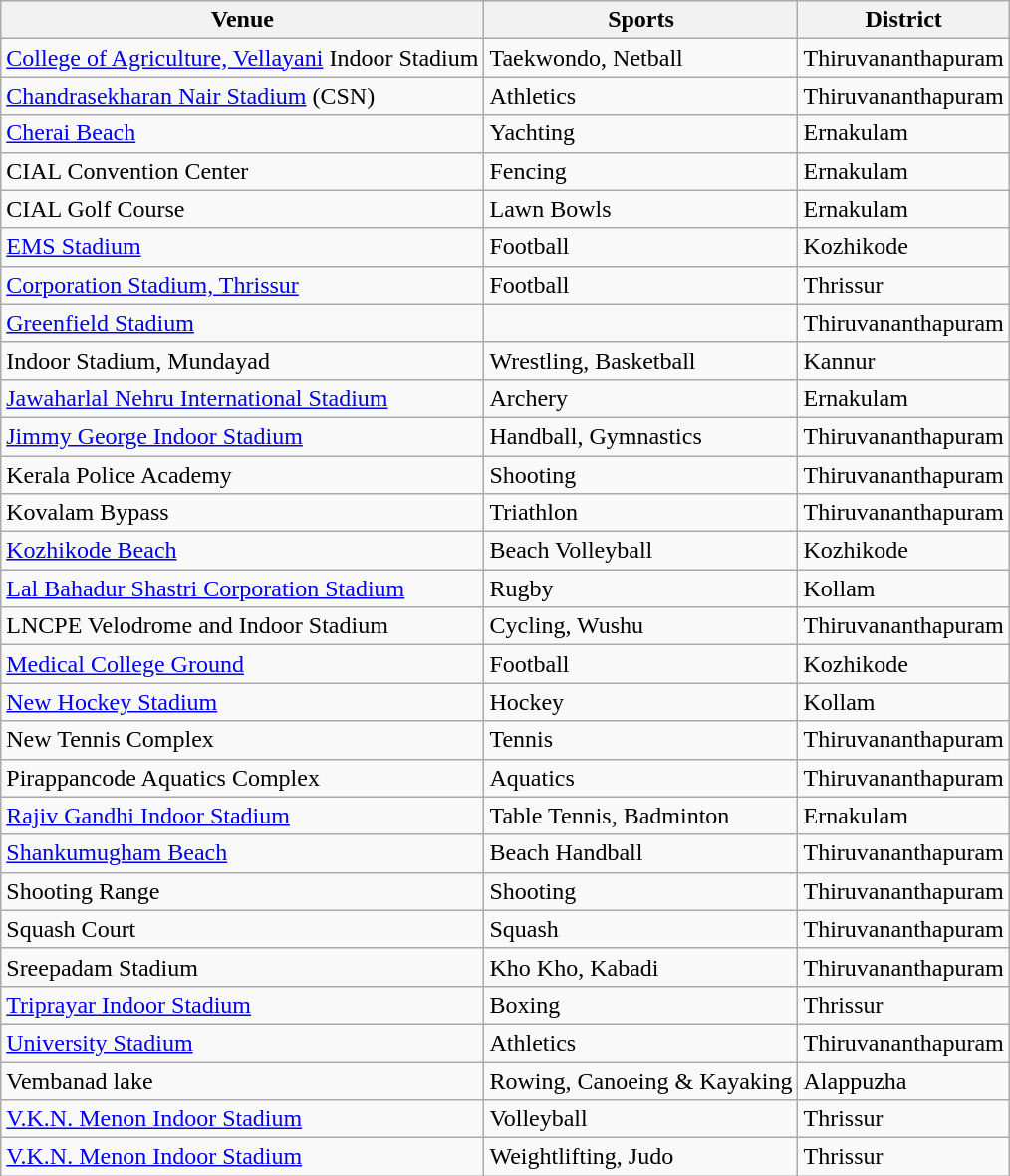<table class="wikitable sortable">
<tr>
<th scope="col">Venue</th>
<th scope="col">Sports</th>
<th scope="col">District</th>
</tr>
<tr>
<td><a href='#'>College of Agriculture, Vellayani</a> Indoor Stadium</td>
<td>Taekwondo, Netball</td>
<td>Thiruvananthapuram</td>
</tr>
<tr>
<td><a href='#'>Chandrasekharan Nair Stadium</a> (CSN)</td>
<td>Athletics</td>
<td>Thiruvananthapuram</td>
</tr>
<tr>
<td><a href='#'>Cherai Beach</a></td>
<td>Yachting</td>
<td>Ernakulam</td>
</tr>
<tr>
<td>CIAL Convention Center</td>
<td>Fencing</td>
<td>Ernakulam</td>
</tr>
<tr>
<td>CIAL Golf Course</td>
<td>Lawn Bowls</td>
<td>Ernakulam</td>
</tr>
<tr>
<td><a href='#'>EMS Stadium</a></td>
<td>Football</td>
<td>Kozhikode</td>
</tr>
<tr>
<td><a href='#'>Corporation Stadium, Thrissur</a></td>
<td>Football</td>
<td>Thrissur</td>
</tr>
<tr>
<td><a href='#'>Greenfield Stadium</a></td>
<td></td>
<td>Thiruvananthapuram</td>
</tr>
<tr>
<td>Indoor Stadium, Mundayad</td>
<td>Wrestling, Basketball</td>
<td>Kannur</td>
</tr>
<tr>
<td><a href='#'>Jawaharlal Nehru International Stadium</a></td>
<td>Archery</td>
<td>Ernakulam</td>
</tr>
<tr>
<td><a href='#'>Jimmy George Indoor Stadium</a></td>
<td>Handball, Gymnastics</td>
<td>Thiruvananthapuram</td>
</tr>
<tr>
<td>Kerala Police Academy</td>
<td>Shooting</td>
<td>Thiruvananthapuram</td>
</tr>
<tr>
<td>Kovalam Bypass</td>
<td>Triathlon</td>
<td>Thiruvananthapuram</td>
</tr>
<tr>
<td><a href='#'>Kozhikode Beach</a></td>
<td>Beach Volleyball</td>
<td>Kozhikode</td>
</tr>
<tr>
<td><a href='#'>Lal Bahadur Shastri Corporation Stadium</a></td>
<td>Rugby</td>
<td>Kollam</td>
</tr>
<tr>
<td>LNCPE Velodrome and Indoor Stadium</td>
<td>Cycling, Wushu</td>
<td>Thiruvananthapuram</td>
</tr>
<tr>
<td><a href='#'>Medical College Ground</a></td>
<td>Football</td>
<td>Kozhikode</td>
</tr>
<tr>
<td><a href='#'>New Hockey Stadium</a></td>
<td>Hockey</td>
<td>Kollam</td>
</tr>
<tr>
<td>New Tennis Complex</td>
<td>Tennis</td>
<td>Thiruvananthapuram</td>
</tr>
<tr>
<td>Pirappancode Aquatics Complex</td>
<td>Aquatics</td>
<td>Thiruvananthapuram</td>
</tr>
<tr>
<td><a href='#'>Rajiv Gandhi Indoor Stadium</a></td>
<td>Table Tennis, Badminton</td>
<td>Ernakulam</td>
</tr>
<tr>
<td><a href='#'>Shankumugham Beach</a></td>
<td>Beach Handball</td>
<td>Thiruvananthapuram</td>
</tr>
<tr>
<td>Shooting Range</td>
<td>Shooting</td>
<td>Thiruvananthapuram</td>
</tr>
<tr>
<td>Squash Court</td>
<td>Squash</td>
<td>Thiruvananthapuram</td>
</tr>
<tr>
<td>Sreepadam Stadium</td>
<td>Kho Kho, Kabadi</td>
<td>Thiruvananthapuram</td>
</tr>
<tr>
<td><a href='#'>Triprayar Indoor Stadium</a></td>
<td>Boxing</td>
<td>Thrissur</td>
</tr>
<tr>
<td><a href='#'>University Stadium</a></td>
<td>Athletics</td>
<td>Thiruvananthapuram</td>
</tr>
<tr>
<td>Vembanad lake</td>
<td>Rowing, Canoeing & Kayaking</td>
<td>Alappuzha</td>
</tr>
<tr>
<td><a href='#'>V.K.N. Menon Indoor Stadium</a></td>
<td>Volleyball</td>
<td>Thrissur</td>
</tr>
<tr>
<td><a href='#'>V.K.N. Menon Indoor Stadium</a></td>
<td>Weightlifting, Judo</td>
<td>Thrissur</td>
</tr>
</table>
